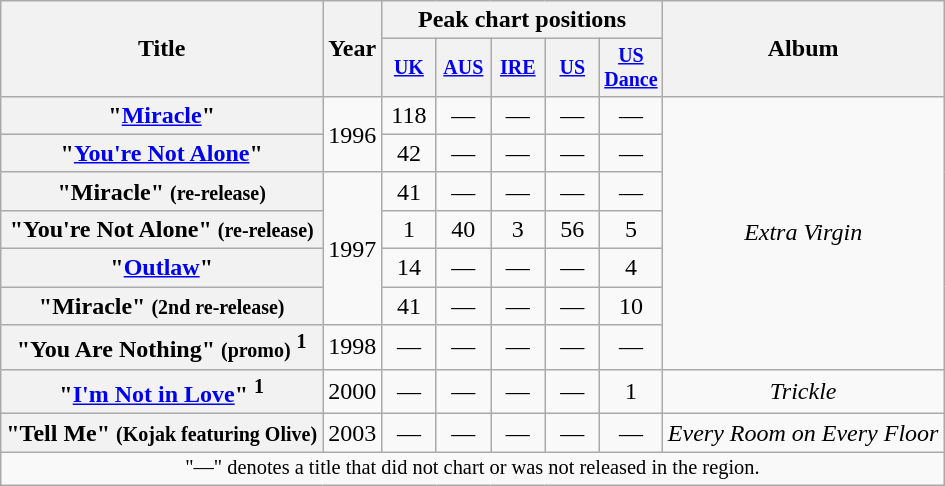<table class="wikitable plainrowheaders" style="text-align:center;">
<tr>
<th rowspan="2">Title</th>
<th rowspan="2">Year</th>
<th colspan="5">Peak chart positions</th>
<th rowspan="2">Album</th>
</tr>
<tr style=font-size:smaller>
<th width=30><a href='#'>UK</a><br></th>
<th width=30><a href='#'>AUS</a><br></th>
<th width=30><a href='#'>IRE</a></th>
<th width=30><a href='#'>US</a></th>
<th width=30><a href='#'>US Dance</a></th>
</tr>
<tr>
<th scope="row">"<a href='#'>Miracle</a>"</th>
<td style="text-align:left;" rowspan="2">1996</td>
<td>118</td>
<td>—</td>
<td>—</td>
<td>—</td>
<td>—</td>
<td rowspan="7"><em>Extra Virgin</em></td>
</tr>
<tr>
<th scope="row">"<a href='#'>You're Not Alone</a>"</th>
<td>42</td>
<td>—</td>
<td>—</td>
<td>—</td>
<td>—</td>
</tr>
<tr>
<th scope="row">"Miracle" <small>(re-release)</small></th>
<td style="text-align:left;" rowspan="4">1997</td>
<td>41</td>
<td>—</td>
<td>—</td>
<td>—</td>
<td>—</td>
</tr>
<tr>
<th scope="row">"You're Not Alone" <small>(re-release)</small></th>
<td>1</td>
<td>40</td>
<td>3</td>
<td>56</td>
<td>5</td>
</tr>
<tr>
<th scope="row">"<a href='#'>Outlaw</a>"</th>
<td>14</td>
<td>—</td>
<td>—</td>
<td>—</td>
<td>4</td>
</tr>
<tr>
<th scope="row">"Miracle" <small>(2nd re-release)</small></th>
<td>41</td>
<td>—</td>
<td>—</td>
<td>—</td>
<td>10</td>
</tr>
<tr>
<th scope="row">"You Are Nothing" <small>(promo)</small> <sup>1</sup></th>
<td style="text-align:left;">1998</td>
<td>—</td>
<td>—</td>
<td>—</td>
<td>—</td>
<td>—</td>
</tr>
<tr>
<th scope="row">"<a href='#'>I'm Not in Love</a>" <sup>1</sup></th>
<td style="text-align:left;">2000</td>
<td>—</td>
<td>—</td>
<td>—</td>
<td>—</td>
<td>1</td>
<td><em>Trickle</em></td>
</tr>
<tr>
<th scope="row">"Tell Me" <small>(Kojak featuring Olive)</small></th>
<td style="text-align:left;">2003</td>
<td>—</td>
<td>—</td>
<td>—</td>
<td>—</td>
<td>—</td>
<td style="text-align:center;"><em>Every Room on Every Floor</em></td>
</tr>
<tr>
<td colspan="20" style="font-size:85%">"—" denotes a title that did not chart or was not released in the region.</td>
</tr>
</table>
